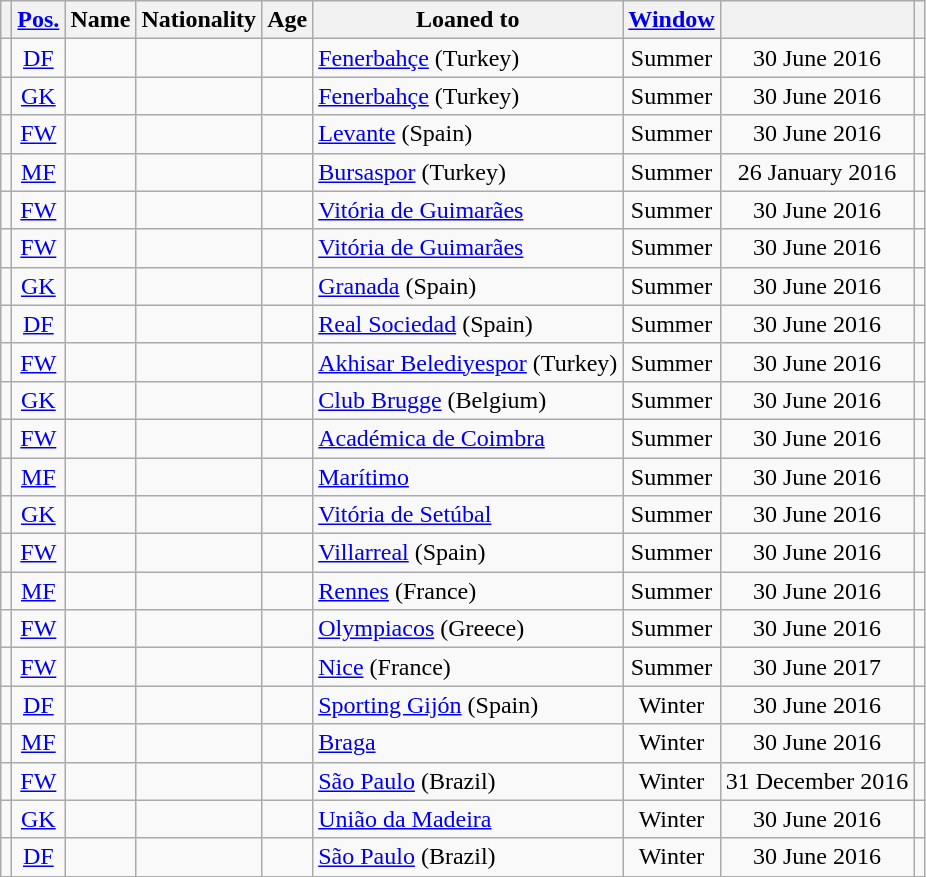<table class="wikitable sortable" style="text-align:center;">
<tr>
<th scope=col></th>
<th scope=col><a href='#'>Pos.</a></th>
<th scope=col>Name</th>
<th scope=col>Nationality</th>
<th scope=col>Age</th>
<th scope=col>Loaned to</th>
<th scope=col><a href='#'>Window</a></th>
<th scope=col></th>
<th scope=col class=unsortable></th>
</tr>
<tr>
<td></td>
<td><a href='#'>DF</a></td>
<td align=left></td>
<td align=left></td>
<td></td>
<td align=left><a href='#'>Fenerbahçe</a> (Turkey)</td>
<td>Summer</td>
<td>30 June 2016</td>
<td></td>
</tr>
<tr>
<td></td>
<td><a href='#'>GK</a></td>
<td align=left></td>
<td align=left></td>
<td></td>
<td align=left><a href='#'>Fenerbahçe</a> (Turkey)</td>
<td>Summer</td>
<td>30 June 2016</td>
<td></td>
</tr>
<tr>
<td></td>
<td><a href='#'>FW</a></td>
<td align=left></td>
<td align=left></td>
<td></td>
<td align=left><a href='#'>Levante</a> (Spain)</td>
<td>Summer</td>
<td>30 June 2016</td>
<td></td>
</tr>
<tr>
<td></td>
<td><a href='#'>MF</a></td>
<td align=left></td>
<td align=left></td>
<td></td>
<td align=left><a href='#'>Bursaspor</a> (Turkey)</td>
<td>Summer</td>
<td>26 January 2016</td>
<td></td>
</tr>
<tr>
<td></td>
<td><a href='#'>FW</a></td>
<td align=left></td>
<td align=left></td>
<td></td>
<td align=left><a href='#'>Vitória de Guimarães</a></td>
<td>Summer</td>
<td>30 June 2016</td>
<td></td>
</tr>
<tr>
<td></td>
<td><a href='#'>FW</a></td>
<td align=left></td>
<td align=left></td>
<td></td>
<td align=left><a href='#'>Vitória de Guimarães</a></td>
<td>Summer</td>
<td>30 June 2016</td>
<td></td>
</tr>
<tr>
<td></td>
<td><a href='#'>GK</a></td>
<td align=left></td>
<td align=left></td>
<td></td>
<td align=left><a href='#'>Granada</a> (Spain)</td>
<td>Summer</td>
<td>30 June 2016</td>
<td></td>
</tr>
<tr>
<td></td>
<td><a href='#'>DF</a></td>
<td align=left></td>
<td align=left></td>
<td></td>
<td align=left><a href='#'>Real Sociedad</a> (Spain)</td>
<td>Summer</td>
<td>30 June 2016</td>
<td></td>
</tr>
<tr>
<td></td>
<td><a href='#'>FW</a></td>
<td align=left></td>
<td align=left></td>
<td></td>
<td align=left><a href='#'>Akhisar Belediyespor</a> (Turkey)</td>
<td>Summer</td>
<td>30 June 2016</td>
<td></td>
</tr>
<tr>
<td></td>
<td><a href='#'>GK</a></td>
<td align=left></td>
<td align=left></td>
<td></td>
<td align=left><a href='#'>Club Brugge</a> (Belgium)</td>
<td>Summer</td>
<td>30 June 2016</td>
<td></td>
</tr>
<tr>
<td></td>
<td><a href='#'>FW</a></td>
<td align=left></td>
<td align=left></td>
<td></td>
<td align=left><a href='#'>Académica de Coimbra</a></td>
<td>Summer</td>
<td>30 June 2016</td>
<td></td>
</tr>
<tr>
<td></td>
<td><a href='#'>MF</a></td>
<td align=left></td>
<td align=left></td>
<td></td>
<td align=left><a href='#'>Marítimo</a></td>
<td>Summer</td>
<td>30 June 2016</td>
<td></td>
</tr>
<tr>
<td></td>
<td><a href='#'>GK</a></td>
<td align=left></td>
<td align=left></td>
<td></td>
<td align=left><a href='#'>Vitória de Setúbal</a></td>
<td>Summer</td>
<td>30 June 2016</td>
<td></td>
</tr>
<tr>
<td></td>
<td><a href='#'>FW</a></td>
<td align=left></td>
<td align=left></td>
<td></td>
<td align=left><a href='#'>Villarreal</a> (Spain)</td>
<td>Summer</td>
<td>30 June 2016</td>
<td></td>
</tr>
<tr>
<td></td>
<td><a href='#'>MF</a></td>
<td align=left></td>
<td align=left></td>
<td></td>
<td align=left><a href='#'>Rennes</a> (France)</td>
<td>Summer</td>
<td>30 June 2016</td>
<td></td>
</tr>
<tr>
<td></td>
<td><a href='#'>FW</a></td>
<td align=left></td>
<td align=left></td>
<td></td>
<td align=left><a href='#'>Olympiacos</a> (Greece)</td>
<td>Summer</td>
<td>30 June 2016</td>
<td></td>
</tr>
<tr>
<td></td>
<td><a href='#'>FW</a></td>
<td align=left></td>
<td align=left></td>
<td></td>
<td align=left><a href='#'>Nice</a> (France)</td>
<td>Summer</td>
<td>30 June 2017</td>
<td></td>
</tr>
<tr>
<td></td>
<td><a href='#'>DF</a></td>
<td align=left></td>
<td align=left></td>
<td></td>
<td align=left><a href='#'>Sporting Gijón</a> (Spain)</td>
<td>Winter</td>
<td>30 June 2016</td>
<td></td>
</tr>
<tr>
<td></td>
<td><a href='#'>MF</a></td>
<td align=left></td>
<td align=left></td>
<td></td>
<td align=left><a href='#'>Braga</a></td>
<td>Winter</td>
<td>30 June 2016</td>
<td></td>
</tr>
<tr>
<td></td>
<td><a href='#'>FW</a></td>
<td align=left></td>
<td align=left></td>
<td></td>
<td align=left><a href='#'>São Paulo</a> (Brazil)</td>
<td>Winter</td>
<td>31 December 2016</td>
<td></td>
</tr>
<tr>
<td></td>
<td><a href='#'>GK</a></td>
<td align=left></td>
<td align=left></td>
<td></td>
<td align=left><a href='#'>União da Madeira</a></td>
<td>Winter</td>
<td>30 June 2016</td>
<td></td>
</tr>
<tr>
<td></td>
<td><a href='#'>DF</a></td>
<td align=left></td>
<td align=left></td>
<td></td>
<td align=left><a href='#'>São Paulo</a> (Brazil)</td>
<td>Winter</td>
<td>30 June 2016</td>
<td></td>
</tr>
</table>
